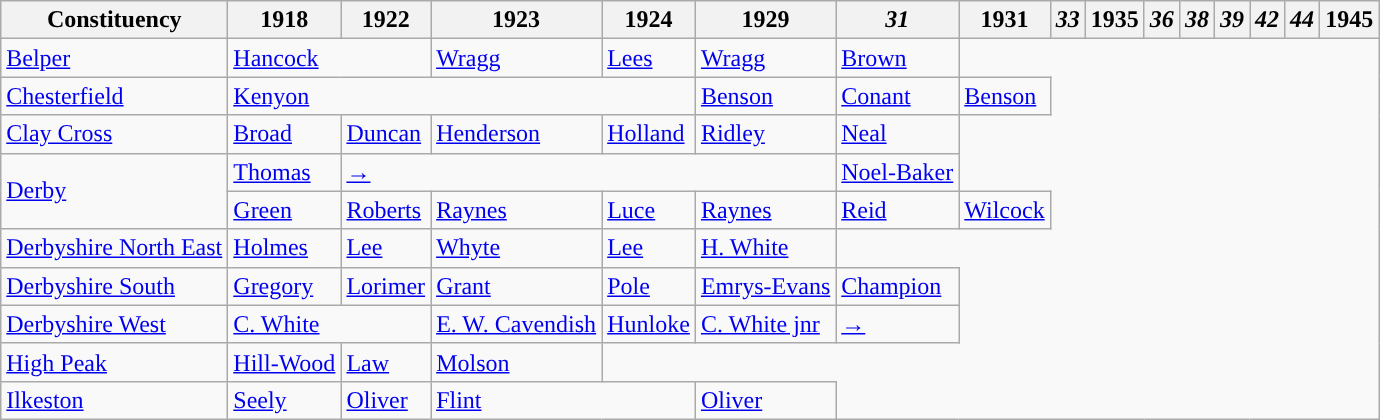<table class="wikitable">
<tr>
<th>Constituency</th>
<th>1918</th>
<th>1922</th>
<th>1923</th>
<th>1924</th>
<th>1929</th>
<th><em>31</em></th>
<th>1931</th>
<th><em>33</em></th>
<th>1935</th>
<th><em>36</em></th>
<th><em>38</em></th>
<th><em>39</em></th>
<th><em>42</em></th>
<th><em>44</em></th>
<th>1945</th>
</tr>
<tr>
<td><a href='#'>Belper</a></td>
<td colspan="2"><a href='#'>Hancock</a></td>
<td><a href='#'>Wragg</a></td>
<td><a href='#'>Lees</a></td>
<td><a href='#'>Wragg</a></td>
<td><a href='#'>Brown</a></td>
</tr>
<tr>
<td><a href='#'>Chesterfield</a></td>
<td colspan="4"><a href='#'>Kenyon</a></td>
<td><a href='#'>Benson</a></td>
<td><a href='#'>Conant</a></td>
<td><a href='#'>Benson</a></td>
</tr>
<tr>
<td><a href='#'>Clay Cross</a></td>
<td><a href='#'>Broad</a></td>
<td><a href='#'>Duncan</a></td>
<td><a href='#'>Henderson</a></td>
<td><a href='#'>Holland</a></td>
<td><a href='#'>Ridley</a></td>
<td><a href='#'>Neal</a></td>
</tr>
<tr>
<td rowspan="2"><a href='#'>Derby</a></td>
<td><a href='#'>Thomas</a></td>
<td colspan="4"><a href='#'>→</a></td>
<td><a href='#'>Noel-Baker</a></td>
</tr>
<tr>
<td><a href='#'>Green</a></td>
<td><a href='#'>Roberts</a></td>
<td><a href='#'>Raynes</a></td>
<td><a href='#'>Luce</a></td>
<td><a href='#'>Raynes</a></td>
<td><a href='#'>Reid</a></td>
<td><a href='#'>Wilcock</a></td>
</tr>
<tr>
<td><a href='#'>Derbyshire North East</a></td>
<td><a href='#'>Holmes</a></td>
<td><a href='#'>Lee</a></td>
<td><a href='#'>Whyte</a></td>
<td><a href='#'>Lee</a></td>
<td><a href='#'>H. White</a></td>
</tr>
<tr>
<td><a href='#'>Derbyshire South</a></td>
<td><a href='#'>Gregory</a></td>
<td><a href='#'>Lorimer</a></td>
<td><a href='#'>Grant</a></td>
<td><a href='#'>Pole</a></td>
<td><a href='#'>Emrys-Evans</a></td>
<td><a href='#'>Champion</a></td>
</tr>
<tr>
<td><a href='#'>Derbyshire West</a></td>
<td colspan="2"><a href='#'>C. White</a></td>
<td><a href='#'>E. W. Cavendish</a></td>
<td><a href='#'>Hunloke</a></td>
<td><a href='#'>C. White jnr</a></td>
<td><a href='#'>→</a></td>
</tr>
<tr>
<td><a href='#'>High Peak</a></td>
<td><a href='#'>Hill-Wood</a></td>
<td><a href='#'>Law</a></td>
<td><a href='#'>Molson</a></td>
</tr>
<tr>
<td><a href='#'>Ilkeston</a></td>
<td><a href='#'>Seely</a></td>
<td><a href='#'>Oliver</a></td>
<td colspan="2"><a href='#'>Flint</a></td>
<td><a href='#'>Oliver</a></td>
</tr>
</table>
